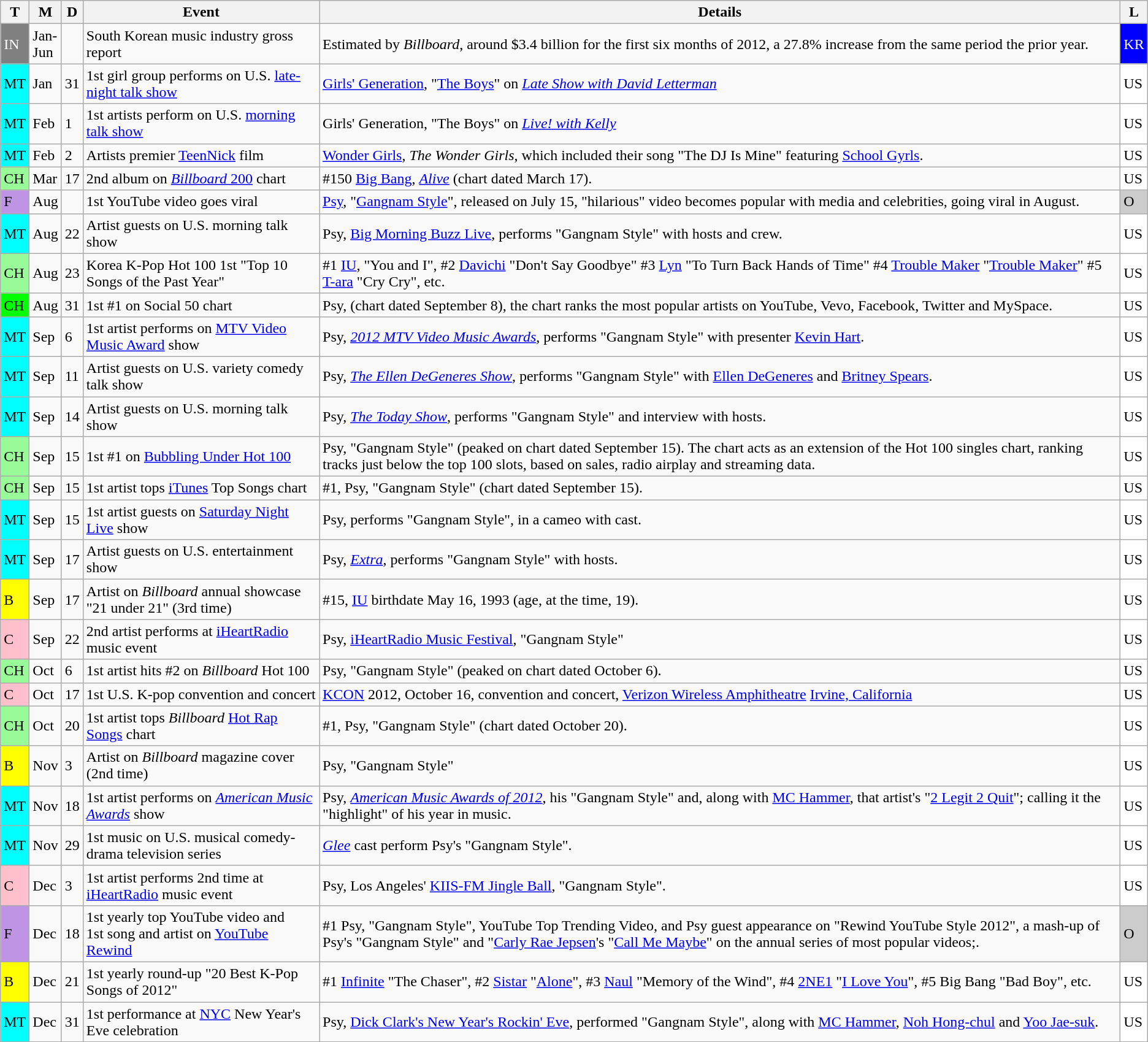<table class="wikitable">
<tr>
<th>T</th>
<th>M</th>
<th>D</th>
<th>Event</th>
<th>Details</th>
<th>L</th>
</tr>
<tr>
<td style="background:gray; color:white">IN</td>
<td>Jan-<br>Jun</td>
<td></td>
<td>South Korean music industry gross report</td>
<td>Estimated by <em>Billboard</em>, around $3.4 billion for the first six months of 2012, a 27.8% increase from the same period the prior year.</td>
<td style="background:blue; color:white">KR</td>
</tr>
<tr>
<td style="background:aqua">MT</td>
<td>Jan</td>
<td>31</td>
<td>1st girl group performs on U.S. <a href='#'>late-night talk show</a></td>
<td><a href='#'>Girls' Generation</a>, "<a href='#'>The Boys</a>" on <em><a href='#'>Late Show with David Letterman</a></em></td>
<td style="background:white">US</td>
</tr>
<tr>
<td style="background:aqua">MT</td>
<td>Feb</td>
<td>1</td>
<td>1st artists perform on U.S. <a href='#'>morning talk show</a></td>
<td>Girls' Generation, "The Boys" on <em><a href='#'>Live! with Kelly</a></em></td>
<td style="background:white">US</td>
</tr>
<tr>
<td style="background:aqua">MT</td>
<td>Feb</td>
<td>2</td>
<td>Artists premier <a href='#'>TeenNick</a> film</td>
<td><a href='#'>Wonder Girls</a>, <em>The Wonder Girls</em>, which included their song "The DJ Is Mine" featuring <a href='#'>School Gyrls</a>.</td>
<td style="background:white">US</td>
</tr>
<tr>
<td style="background:palegreen">CH</td>
<td>Mar</td>
<td>17</td>
<td>2nd album on <a href='#'><em>Billboard</em> 200</a> chart</td>
<td>#150 <a href='#'>Big Bang</a>, <em><a href='#'>Alive</a></em> (chart dated March 17).</td>
<td style="background:white">US</td>
</tr>
<tr>
<td style="background:#BF94E4">F</td>
<td>Aug</td>
<td></td>
<td>1st YouTube video goes viral</td>
<td><a href='#'>Psy</a>, "<a href='#'>Gangnam Style</a>", released on July 15, "hilarious" video becomes popular with media and celebrities, going viral in August.</td>
<td style="background:#ccc">O</td>
</tr>
<tr>
<td style="background:aqua">MT</td>
<td>Aug</td>
<td>22</td>
<td>Artist guests on U.S. morning talk show</td>
<td>Psy, <a href='#'>Big Morning Buzz Live</a>, performs "Gangnam Style" with hosts and crew.</td>
<td style="background:white">US</td>
</tr>
<tr>
<td style="background:palegreen">CH</td>
<td>Aug</td>
<td>23</td>
<td>Korea K-Pop Hot 100 1st "Top 10 Songs of the Past Year"</td>
<td>#1 <a href='#'>IU</a>, "You and I", #2 <a href='#'>Davichi</a> "Don't Say Goodbye" #3 <a href='#'>Lyn</a> "To Turn Back Hands of Time" #4 <a href='#'>Trouble Maker</a> "<a href='#'>Trouble Maker</a>" #5 <a href='#'>T-ara</a> "Cry Cry", etc.</td>
<td style="background:white">US</td>
</tr>
<tr>
<td style="background:lime">CH</td>
<td>Aug</td>
<td>31</td>
<td>1st #1 on Social 50 chart</td>
<td>Psy, (chart dated September 8), the chart ranks the most popular artists on YouTube, Vevo, Facebook, Twitter and MySpace.</td>
<td style="background:white">US</td>
</tr>
<tr>
<td style="background:aqua">MT</td>
<td>Sep</td>
<td>6</td>
<td>1st artist performs on <a href='#'>MTV Video Music Award</a> show</td>
<td>Psy, <em><a href='#'>2012 MTV Video Music Awards</a></em>, performs "Gangnam Style" with presenter <a href='#'>Kevin Hart</a>.</td>
<td style="background:white">US</td>
</tr>
<tr>
<td style="background:aqua">MT</td>
<td>Sep</td>
<td>11</td>
<td>Artist guests on U.S. variety comedy talk show</td>
<td>Psy, <em><a href='#'>The Ellen DeGeneres Show</a></em>, performs "Gangnam Style" with <a href='#'>Ellen DeGeneres</a> and <a href='#'>Britney Spears</a>.</td>
<td style="background:white">US</td>
</tr>
<tr>
<td style="background:aqua">MT</td>
<td>Sep</td>
<td>14</td>
<td>Artist guests on U.S. morning talk show</td>
<td>Psy, <em><a href='#'>The Today Show</a></em>, performs "Gangnam Style" and interview with hosts.</td>
<td style="background:white">US</td>
</tr>
<tr>
<td style="background:palegreen">CH</td>
<td>Sep</td>
<td>15</td>
<td>1st #1 on <a href='#'>Bubbling Under Hot 100</a></td>
<td>Psy, "Gangnam Style" (peaked on chart dated September 15). The chart acts as an extension of the Hot 100 singles chart, ranking tracks just below the top 100 slots, based on sales, radio airplay and streaming data.</td>
<td style="background:white">US</td>
</tr>
<tr>
<td style="background:palegreen">CH</td>
<td>Sep</td>
<td>15</td>
<td>1st artist tops <a href='#'>iTunes</a> Top Songs chart</td>
<td>#1, Psy, "Gangnam Style" (chart dated September 15).</td>
<td style="background:white">US</td>
</tr>
<tr>
<td style="background:aqua">MT</td>
<td>Sep</td>
<td>15</td>
<td>1st artist guests on <a href='#'>Saturday Night Live</a> show</td>
<td>Psy, performs "Gangnam Style", in a cameo with cast.</td>
<td style="background:white">US</td>
</tr>
<tr>
<td style="background:aqua">MT</td>
<td>Sep</td>
<td>17</td>
<td>Artist guests on U.S. entertainment show</td>
<td>Psy, <em><a href='#'>Extra</a></em>, performs "Gangnam Style" with hosts.</td>
<td style="background:white">US</td>
</tr>
<tr>
<td style="background:yellow">B</td>
<td>Sep</td>
<td>17</td>
<td>Artist on <em>Billboard</em> annual showcase "21 under 21" (3rd time)</td>
<td>#15, <a href='#'>IU</a> birthdate May 16, 1993 (age, at the time, 19).</td>
<td style="background:white">US</td>
</tr>
<tr>
<td style="background:pink">C</td>
<td>Sep</td>
<td>22</td>
<td>2nd artist performs at <a href='#'>iHeartRadio</a> music event</td>
<td>Psy, <a href='#'>iHeartRadio Music Festival</a>, "Gangnam Style"</td>
<td style="background:white">US</td>
</tr>
<tr>
<td style="background:palegreen">CH</td>
<td>Oct</td>
<td>6</td>
<td>1st artist hits #2 on <em>Billboard</em> Hot 100</td>
<td>Psy, "Gangnam Style" (peaked on chart dated October 6).</td>
<td style="background:white">US</td>
</tr>
<tr>
<td style="background:pink">C</td>
<td>Oct</td>
<td>17</td>
<td>1st U.S. K-pop convention and concert</td>
<td><a href='#'>KCON</a> 2012, October 16, convention and concert, <a href='#'>Verizon Wireless Amphitheatre</a> <a href='#'>Irvine, California</a></td>
<td style="background:white">US</td>
</tr>
<tr>
<td style="background:palegreen">CH</td>
<td>Oct</td>
<td>20</td>
<td>1st artist tops <em>Billboard</em> <a href='#'>Hot Rap Songs</a> chart</td>
<td>#1, Psy, "Gangnam Style" (chart dated October 20).</td>
<td style="background:white">US</td>
</tr>
<tr>
<td style="background:yellow">B</td>
<td>Nov</td>
<td>3</td>
<td>Artist on <em>Billboard</em> magazine cover (2nd time)</td>
<td>Psy, "Gangnam Style"</td>
<td style="background:white">US</td>
</tr>
<tr>
<td style="background:aqua">MT</td>
<td>Nov</td>
<td>18</td>
<td>1st artist performs on <em><a href='#'>American Music Awards</a></em> show</td>
<td>Psy, <em><a href='#'>American Music Awards of 2012</a></em>, his "Gangnam Style" and, along with <a href='#'>MC Hammer</a>, that artist's "<a href='#'>2 Legit 2 Quit</a>"; calling it the "highlight" of his year in music.</td>
<td style="background:white">US</td>
</tr>
<tr>
<td style="background:aqua">MT</td>
<td>Nov</td>
<td>29</td>
<td>1st music on U.S. musical comedy-drama television series</td>
<td><em><a href='#'>Glee</a></em> cast perform Psy's "Gangnam Style".</td>
<td style="background:white">US</td>
</tr>
<tr>
<td style="background:pink">C</td>
<td>Dec</td>
<td>3</td>
<td>1st artist performs 2nd time at <a href='#'>iHeartRadio</a> music event</td>
<td>Psy, Los Angeles' <a href='#'>KIIS-FM Jingle Ball</a>, "Gangnam Style".</td>
<td style="background:white">US</td>
</tr>
<tr>
<td style="background:#BF94E4">F</td>
<td>Dec</td>
<td>18</td>
<td>1st yearly top YouTube video and<br>1st song and artist on <a href='#'>YouTube Rewind</a></td>
<td>#1 Psy, "Gangnam Style", YouTube Top Trending Video, and Psy guest appearance on "Rewind YouTube Style 2012", a mash-up of Psy's "Gangnam Style" and "<a href='#'>Carly Rae Jepsen</a>'s "<a href='#'>Call Me Maybe</a>" on the annual series of most popular videos;.</td>
<td style="background:#ccc">O</td>
</tr>
<tr>
<td style="background:yellow">B</td>
<td>Dec</td>
<td>21</td>
<td>1st yearly round-up "20 Best K-Pop Songs of 2012"</td>
<td>#1 <a href='#'>Infinite</a> "The Chaser", #2 <a href='#'>Sistar</a> "<a href='#'>Alone</a>", #3 <a href='#'>Naul</a> "Memory of the Wind", #4 <a href='#'>2NE1</a> "<a href='#'>I Love You</a>", #5  Big Bang "Bad Boy", etc.</td>
<td style="background:white">US</td>
</tr>
<tr>
<td style="background:aqua">MT</td>
<td>Dec</td>
<td>31</td>
<td>1st performance at <a href='#'>NYC</a> New Year's Eve celebration</td>
<td>Psy, <a href='#'>Dick Clark's New Year's Rockin' Eve</a>, performed "Gangnam Style", along with <a href='#'>MC Hammer</a>, <a href='#'>Noh Hong-chul</a> and <a href='#'>Yoo Jae-suk</a>.</td>
<td style="background:white">US</td>
</tr>
</table>
